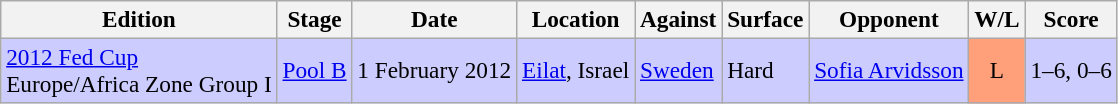<table class=wikitable style=font-size:97%>
<tr>
<th>Edition</th>
<th>Stage</th>
<th>Date</th>
<th>Location</th>
<th>Against</th>
<th>Surface</th>
<th>Opponent</th>
<th>W/L</th>
<th>Score</th>
</tr>
<tr style="background:#CCCCFF;">
<td><a href='#'>2012 Fed Cup</a> <br> Europe/Africa Zone Group I</td>
<td><a href='#'>Pool B</a></td>
<td>1 February 2012</td>
<td><a href='#'>Eilat</a>, Israel</td>
<td> <a href='#'>Sweden</a></td>
<td>Hard</td>
<td><a href='#'>Sofia Arvidsson</a></td>
<td style="text-align:center; background:#ffa07a;">L</td>
<td>1–6, 0–6</td>
</tr>
</table>
